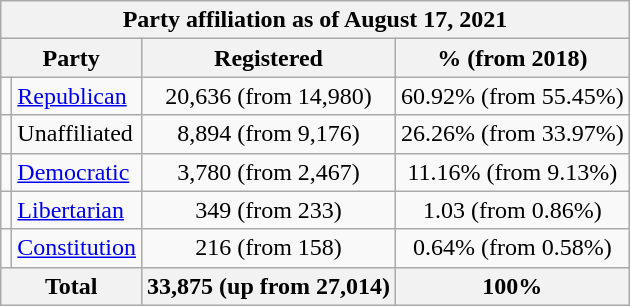<table class="wikitable float">
<tr>
<th colspan = 6>Party affiliation as of August 17, 2021</th>
</tr>
<tr>
<th colspan = 2>Party</th>
<th>Registered</th>
<th>% (from 2018)</th>
</tr>
<tr>
<td></td>
<td><a href='#'>Republican</a></td>
<td style="text-align:center;">20,636 (from 14,980)</td>
<td style="text-align:center;">60.92% (from 55.45%)</td>
</tr>
<tr>
<td></td>
<td>Unaffiliated</td>
<td style="text-align:center;">8,894 (from 9,176)</td>
<td style="text-align:center;">26.26% (from 33.97%)</td>
</tr>
<tr>
<td></td>
<td><a href='#'>Democratic</a></td>
<td style="text-align:center;">3,780 (from 2,467)</td>
<td style="text-align:center;">11.16% (from 9.13%)</td>
</tr>
<tr>
<td></td>
<td><a href='#'>Libertarian</a></td>
<td style="text-align:center;">349 (from 233)</td>
<td style="text-align:center;">1.03 (from 0.86%)</td>
</tr>
<tr>
<td></td>
<td><a href='#'>Constitution</a></td>
<td style="text-align:center;">216 (from 158)</td>
<td style="text-align:center;">0.64% (from 0.58%)</td>
</tr>
<tr>
<th colspan="2">Total</th>
<th style="text-align:center;">33,875 (up from 27,014)</th>
<th style="text-align:center;">100%</th>
</tr>
</table>
